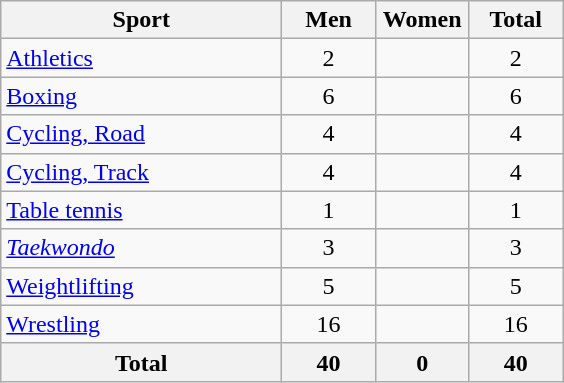<table class="wikitable sortable" style="text-align:center;">
<tr>
<th width=180>Sport</th>
<th width=55>Men</th>
<th width=55>Women</th>
<th width=55>Total</th>
</tr>
<tr>
<td align=left><a href='#'>Athletics</a></td>
<td>2</td>
<td></td>
<td>2</td>
</tr>
<tr>
<td align=left><a href='#'>Boxing</a></td>
<td>6</td>
<td></td>
<td>6</td>
</tr>
<tr>
<td align=left><a href='#'>Cycling, Road</a></td>
<td>4</td>
<td></td>
<td>4</td>
</tr>
<tr>
<td align=left><a href='#'>Cycling, Track</a></td>
<td>4</td>
<td></td>
<td>4</td>
</tr>
<tr>
<td align=left><a href='#'>Table tennis</a></td>
<td>1</td>
<td></td>
<td>1</td>
</tr>
<tr>
<td align=left><em><a href='#'>Taekwondo</a></em></td>
<td>3</td>
<td></td>
<td>3</td>
</tr>
<tr>
<td align=left><a href='#'>Weightlifting</a></td>
<td>5</td>
<td></td>
<td>5</td>
</tr>
<tr>
<td align=left><a href='#'>Wrestling</a></td>
<td>16</td>
<td></td>
<td>16</td>
</tr>
<tr class="sortbottom">
<th>Total</th>
<th>40</th>
<th>0</th>
<th>40</th>
</tr>
</table>
